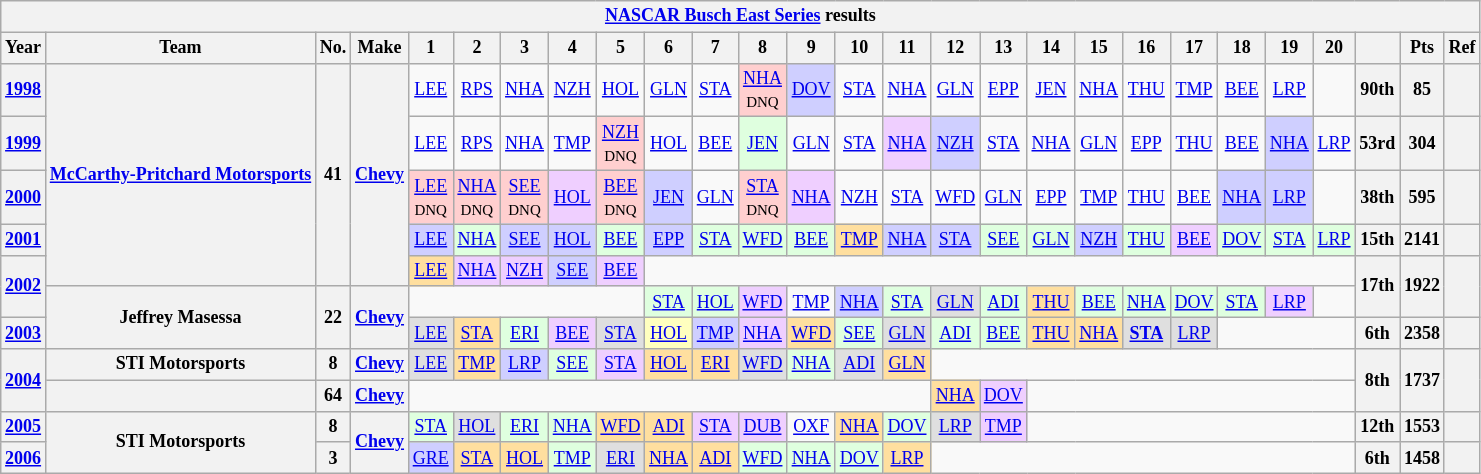<table class="wikitable" style="text-align:center; font-size:75%">
<tr>
<th colspan=27><a href='#'>NASCAR Busch East Series</a> results</th>
</tr>
<tr>
<th>Year</th>
<th>Team</th>
<th>No.</th>
<th>Make</th>
<th>1</th>
<th>2</th>
<th>3</th>
<th>4</th>
<th>5</th>
<th>6</th>
<th>7</th>
<th>8</th>
<th>9</th>
<th>10</th>
<th>11</th>
<th>12</th>
<th>13</th>
<th>14</th>
<th>15</th>
<th>16</th>
<th>17</th>
<th>18</th>
<th>19</th>
<th>20</th>
<th></th>
<th>Pts</th>
<th>Ref</th>
</tr>
<tr>
<th><a href='#'>1998</a></th>
<th rowspan=5><a href='#'>McCarthy-Pritchard Motorsports</a></th>
<th rowspan=5>41</th>
<th rowspan=5><a href='#'>Chevy</a></th>
<td><a href='#'>LEE</a></td>
<td><a href='#'>RPS</a></td>
<td><a href='#'>NHA</a></td>
<td><a href='#'>NZH</a></td>
<td><a href='#'>HOL</a></td>
<td><a href='#'>GLN</a></td>
<td><a href='#'>STA</a></td>
<td style="background:#FFCFCF;"><a href='#'>NHA</a><br><small>DNQ</small></td>
<td style="background:#CFCFFF;"><a href='#'>DOV</a><br></td>
<td><a href='#'>STA</a></td>
<td><a href='#'>NHA</a></td>
<td><a href='#'>GLN</a></td>
<td><a href='#'>EPP</a></td>
<td><a href='#'>JEN</a></td>
<td><a href='#'>NHA</a></td>
<td><a href='#'>THU</a></td>
<td><a href='#'>TMP</a></td>
<td><a href='#'>BEE</a></td>
<td><a href='#'>LRP</a></td>
<td></td>
<th>90th</th>
<th>85</th>
<th></th>
</tr>
<tr>
<th><a href='#'>1999</a></th>
<td><a href='#'>LEE</a></td>
<td><a href='#'>RPS</a></td>
<td><a href='#'>NHA</a></td>
<td><a href='#'>TMP</a></td>
<td style="background:#FFCFCF;"><a href='#'>NZH</a><br><small>DNQ</small></td>
<td><a href='#'>HOL</a></td>
<td><a href='#'>BEE</a></td>
<td style="background:#DFFFDF;"><a href='#'>JEN</a><br></td>
<td><a href='#'>GLN</a></td>
<td><a href='#'>STA</a></td>
<td style="background:#EFCFFF;"><a href='#'>NHA</a><br></td>
<td style="background:#CFCFFF;"><a href='#'>NZH</a><br></td>
<td><a href='#'>STA</a></td>
<td><a href='#'>NHA</a></td>
<td><a href='#'>GLN</a></td>
<td><a href='#'>EPP</a></td>
<td><a href='#'>THU</a></td>
<td><a href='#'>BEE</a></td>
<td style="background:#CFCFFF;"><a href='#'>NHA</a><br></td>
<td><a href='#'>LRP</a></td>
<th>53rd</th>
<th>304</th>
<th></th>
</tr>
<tr>
<th><a href='#'>2000</a></th>
<td style="background:#FFCFCF;"><a href='#'>LEE</a><br><small>DNQ</small></td>
<td style="background:#FFCFCF;"><a href='#'>NHA</a><br><small>DNQ</small></td>
<td style="background:#FFCFCF;"><a href='#'>SEE</a><br><small>DNQ</small></td>
<td style="background:#EFCFFF;"><a href='#'>HOL</a><br></td>
<td style="background:#FFCFCF;"><a href='#'>BEE</a><br><small>DNQ</small></td>
<td style="background:#CFCFFF;"><a href='#'>JEN</a><br></td>
<td><a href='#'>GLN</a></td>
<td style="background:#FFCFCF;"><a href='#'>STA</a><br><small>DNQ</small></td>
<td style="background:#EFCFFF;"><a href='#'>NHA</a><br></td>
<td><a href='#'>NZH</a></td>
<td><a href='#'>STA</a></td>
<td><a href='#'>WFD</a></td>
<td><a href='#'>GLN</a></td>
<td><a href='#'>EPP</a></td>
<td><a href='#'>TMP</a></td>
<td><a href='#'>THU</a></td>
<td><a href='#'>BEE</a></td>
<td style="background:#CFCFFF;"><a href='#'>NHA</a><br></td>
<td style="background:#CFCFFF;"><a href='#'>LRP</a><br></td>
<td></td>
<th>38th</th>
<th>595</th>
<th></th>
</tr>
<tr>
<th><a href='#'>2001</a></th>
<td style="background:#CFCFFF;"><a href='#'>LEE</a><br></td>
<td style="background:#DFFFDF;"><a href='#'>NHA</a><br></td>
<td style="background:#CFCFFF;"><a href='#'>SEE</a><br></td>
<td style="background:#CFCFFF;"><a href='#'>HOL</a><br></td>
<td style="background:#DFFFDF;"><a href='#'>BEE</a><br></td>
<td style="background:#CFCFFF;"><a href='#'>EPP</a><br></td>
<td style="background:#DFFFDF;"><a href='#'>STA</a><br></td>
<td style="background:#DFFFDF;"><a href='#'>WFD</a><br></td>
<td style="background:#DFFFDF;"><a href='#'>BEE</a><br></td>
<td style="background:#FFDF9F;"><a href='#'>TMP</a><br></td>
<td style="background:#CFCFFF;"><a href='#'>NHA</a><br></td>
<td style="background:#CFCFFF;"><a href='#'>STA</a><br></td>
<td style="background:#DFFFDF;"><a href='#'>SEE</a><br></td>
<td style="background:#DFFFDF;"><a href='#'>GLN</a><br></td>
<td style="background:#CFCFFF;"><a href='#'>NZH</a><br></td>
<td style="background:#DFFFDF;"><a href='#'>THU</a><br></td>
<td style="background:#EFCFFF;"><a href='#'>BEE</a><br></td>
<td style="background:#DFFFDF;"><a href='#'>DOV</a><br></td>
<td style="background:#DFFFDF;"><a href='#'>STA</a><br></td>
<td style="background:#DFFFDF;"><a href='#'>LRP</a><br></td>
<th>15th</th>
<th>2141</th>
<th></th>
</tr>
<tr>
<th rowspan=2><a href='#'>2002</a></th>
<td style="background:#FFDF9F;"><a href='#'>LEE</a><br></td>
<td style="background:#EFCFFF;"><a href='#'>NHA</a><br></td>
<td style="background:#EFCFFF;"><a href='#'>NZH</a><br></td>
<td style="background:#CFCFFF;"><a href='#'>SEE</a><br></td>
<td style="background:#EFCFFF;"><a href='#'>BEE</a><br></td>
<td colspan=15></td>
<th rowspan=2>17th</th>
<th rowspan=2>1922</th>
<th rowspan=2></th>
</tr>
<tr>
<th rowspan=2>Jeffrey Masessa</th>
<th rowspan=2>22</th>
<th rowspan=2><a href='#'>Chevy</a></th>
<td colspan=5></td>
<td style="background:#DFFFDF;"><a href='#'>STA</a><br></td>
<td style="background:#DFFFDF;"><a href='#'>HOL</a><br></td>
<td style="background:#EFCFFF;"><a href='#'>WFD</a><br></td>
<td><a href='#'>TMP</a></td>
<td style="background:#CFCFFF;"><a href='#'>NHA</a><br></td>
<td style="background:#DFFFDF;"><a href='#'>STA</a><br></td>
<td style="background:#DFDFDF;"><a href='#'>GLN</a><br></td>
<td style="background:#DFFFDF;"><a href='#'>ADI</a><br></td>
<td style="background:#FFDF9F;"><a href='#'>THU</a><br></td>
<td style="background:#DFFFDF;"><a href='#'>BEE</a><br></td>
<td style="background:#DFFFDF;"><a href='#'>NHA</a><br></td>
<td style="background:#DFFFDF;"><a href='#'>DOV</a><br></td>
<td style="background:#DFFFDF;"><a href='#'>STA</a><br></td>
<td style="background:#EFCFFF;"><a href='#'>LRP</a><br></td>
<td></td>
</tr>
<tr>
<th><a href='#'>2003</a></th>
<td style="background:#DFDFDF;"><a href='#'>LEE</a><br></td>
<td style="background:#FFDF9F;"><a href='#'>STA</a><br></td>
<td style="background:#DFFFDF;"><a href='#'>ERI</a><br></td>
<td style="background:#EFCFFF;"><a href='#'>BEE</a><br></td>
<td style="background:#DFDFDF;"><a href='#'>STA</a><br></td>
<td style="background:#FFFFBF;"><a href='#'>HOL</a><br></td>
<td style="background:#CFCFFF;"><a href='#'>TMP</a><br></td>
<td style="background:#EFCFFF;"><a href='#'>NHA</a><br></td>
<td style="background:#FFDF9F;"><a href='#'>WFD</a><br></td>
<td style="background:#DFFFDF;"><a href='#'>SEE</a><br></td>
<td style="background:#DFDFDF;"><a href='#'>GLN</a><br></td>
<td style="background:#DFFFDF;"><a href='#'>ADI</a><br></td>
<td style="background:#DFFFDF;"><a href='#'>BEE</a><br></td>
<td style="background:#FFDF9F;"><a href='#'>THU</a><br></td>
<td style="background:#FFDF9F;"><a href='#'>NHA</a><br></td>
<td style="background:#DFDFDF;"><strong><a href='#'>STA</a></strong><br></td>
<td style="background:#DFDFDF;"><a href='#'>LRP</a><br></td>
<td colspan=3></td>
<th>6th</th>
<th>2358</th>
<th></th>
</tr>
<tr>
<th rowspan=2><a href='#'>2004</a></th>
<th>STI Motorsports</th>
<th>8</th>
<th><a href='#'>Chevy</a></th>
<td style="background:#DFDFDF;"><a href='#'>LEE</a><br></td>
<td style="background:#FFDF9F;"><a href='#'>TMP</a><br></td>
<td style="background:#CFCFFF;"><a href='#'>LRP</a><br></td>
<td style="background:#DFFFDF;"><a href='#'>SEE</a><br></td>
<td style="background:#EFCFFF;"><a href='#'>STA</a><br></td>
<td style="background:#FFDF9F;"><a href='#'>HOL</a><br></td>
<td style="background:#FFDF9F;"><a href='#'>ERI</a><br></td>
<td style="background:#DFDFDF;"><a href='#'>WFD</a><br></td>
<td style="background:#DFFFDF;"><a href='#'>NHA</a><br></td>
<td style="background:#DFDFDF;"><a href='#'>ADI</a><br></td>
<td style="background:#FFDF9F;"><a href='#'>GLN</a><br></td>
<td colspan=9></td>
<th rowspan=2>8th</th>
<th rowspan=2>1737</th>
<th rowspan=2></th>
</tr>
<tr>
<th></th>
<th>64</th>
<th><a href='#'>Chevy</a></th>
<td colspan=11></td>
<td style="background:#FFDF9F;"><a href='#'>NHA</a><br></td>
<td style="background:#EFCFFF;"><a href='#'>DOV</a><br></td>
<td colspan=7></td>
</tr>
<tr>
<th><a href='#'>2005</a></th>
<th rowspan=2>STI Motorsports</th>
<th>8</th>
<th rowspan=2><a href='#'>Chevy</a></th>
<td style="background:#DFFFDF;"><a href='#'>STA</a><br></td>
<td style="background:#DFDFDF;"><a href='#'>HOL</a><br></td>
<td style="background:#DFFFDF;"><a href='#'>ERI</a><br></td>
<td style="background:#DFFFDF;"><a href='#'>NHA</a><br></td>
<td style="background:#FFDF9F;"><a href='#'>WFD</a><br></td>
<td style="background:#FFDF9F;"><a href='#'>ADI</a><br></td>
<td style="background:#EFCFFF;"><a href='#'>STA</a><br></td>
<td style="background:#EFCFFF;"><a href='#'>DUB</a><br></td>
<td><a href='#'>OXF</a></td>
<td style="background:#FFDF9F;"><a href='#'>NHA</a><br></td>
<td style="background:#DFFFDF;"><a href='#'>DOV</a><br></td>
<td style="background:#DFDFDF;"><a href='#'>LRP</a><br></td>
<td style="background:#EFCFFF;"><a href='#'>TMP</a><br></td>
<td colspan=7></td>
<th>12th</th>
<th>1553</th>
<th></th>
</tr>
<tr>
<th><a href='#'>2006</a></th>
<th>3</th>
<td style="background:#CFCFFF;"><a href='#'>GRE</a><br></td>
<td style="background:#FFDF9F;"><a href='#'>STA</a><br></td>
<td style="background:#FFDF9F;"><a href='#'>HOL</a><br></td>
<td style="background:#DFFFDF;"><a href='#'>TMP</a><br></td>
<td style="background:#DFDFDF;"><a href='#'>ERI</a><br></td>
<td style="background:#FFDF9F;"><a href='#'>NHA</a><br></td>
<td style="background:#FFDF9F;"><a href='#'>ADI</a><br></td>
<td style="background:#DFFFDF;"><a href='#'>WFD</a><br></td>
<td style="background:#DFFFDF;"><a href='#'>NHA</a><br></td>
<td style="background:#DFFFDF;"><a href='#'>DOV</a><br></td>
<td style="background:#FFDF9F;"><a href='#'>LRP</a><br></td>
<td colspan=9></td>
<th>6th</th>
<th>1458</th>
<th></th>
</tr>
</table>
